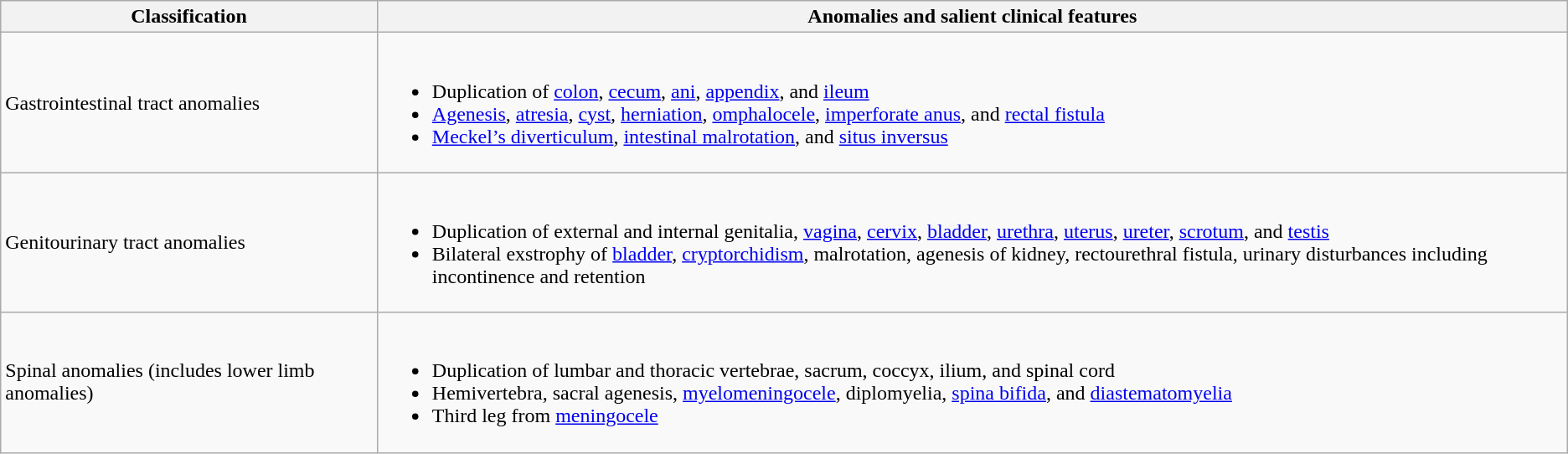<table class="wikitable">
<tr>
<th>Classification</th>
<th>Anomalies and salient clinical features</th>
</tr>
<tr>
<td>Gastrointestinal tract anomalies</td>
<td><br><ul><li>Duplication of <a href='#'>colon</a>, <a href='#'>cecum</a>, <a href='#'>ani</a>, <a href='#'>appendix</a>, and <a href='#'>ileum</a></li><li><a href='#'>Agenesis</a>, <a href='#'>atresia</a>, <a href='#'>cyst</a>, <a href='#'>herniation</a>, <a href='#'>omphalocele</a>, <a href='#'>imperforate anus</a>, and <a href='#'>rectal fistula</a></li><li><a href='#'>Meckel’s diverticulum</a>, <a href='#'>intestinal malrotation</a>, and <a href='#'>situs inversus</a></li></ul></td>
</tr>
<tr>
<td>Genitourinary tract anomalies</td>
<td><br><ul><li>Duplication of external and internal genitalia, <a href='#'>vagina</a>, <a href='#'>cervix</a>, <a href='#'>bladder</a>, <a href='#'>urethra</a>, <a href='#'>uterus</a>, <a href='#'>ureter</a>, <a href='#'>scrotum</a>, and <a href='#'>testis</a></li><li>Bilateral exstrophy of <a href='#'>bladder</a>, <a href='#'>cryptorchidism</a>, malrotation, agenesis of kidney, rectourethral fistula, urinary disturbances including incontinence and retention</li></ul></td>
</tr>
<tr>
<td>Spinal anomalies (includes lower limb anomalies)</td>
<td><br><ul><li>Duplication of lumbar and thoracic vertebrae, sacrum, coccyx, ilium, and spinal cord</li><li>Hemivertebra, sacral agenesis, <a href='#'>myelomeningocele</a>, diplomyelia, <a href='#'>spina bifida</a>, and <a href='#'>diastematomyelia</a></li><li>Third leg from <a href='#'>meningocele</a></li></ul></td>
</tr>
</table>
